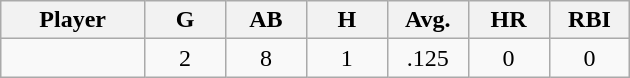<table class="wikitable sortable">
<tr>
<th bgcolor="#DDDDFF" width="16%">Player</th>
<th bgcolor="#DDDDFF" width="9%">G</th>
<th bgcolor="#DDDDFF" width="9%">AB</th>
<th bgcolor="#DDDDFF" width="9%">H</th>
<th bgcolor="#DDDDFF" width="9%">Avg.</th>
<th bgcolor="#DDDDFF" width="9%">HR</th>
<th bgcolor="#DDDDFF" width="9%">RBI</th>
</tr>
<tr align="center">
<td></td>
<td>2</td>
<td>8</td>
<td>1</td>
<td>.125</td>
<td>0</td>
<td>0</td>
</tr>
</table>
